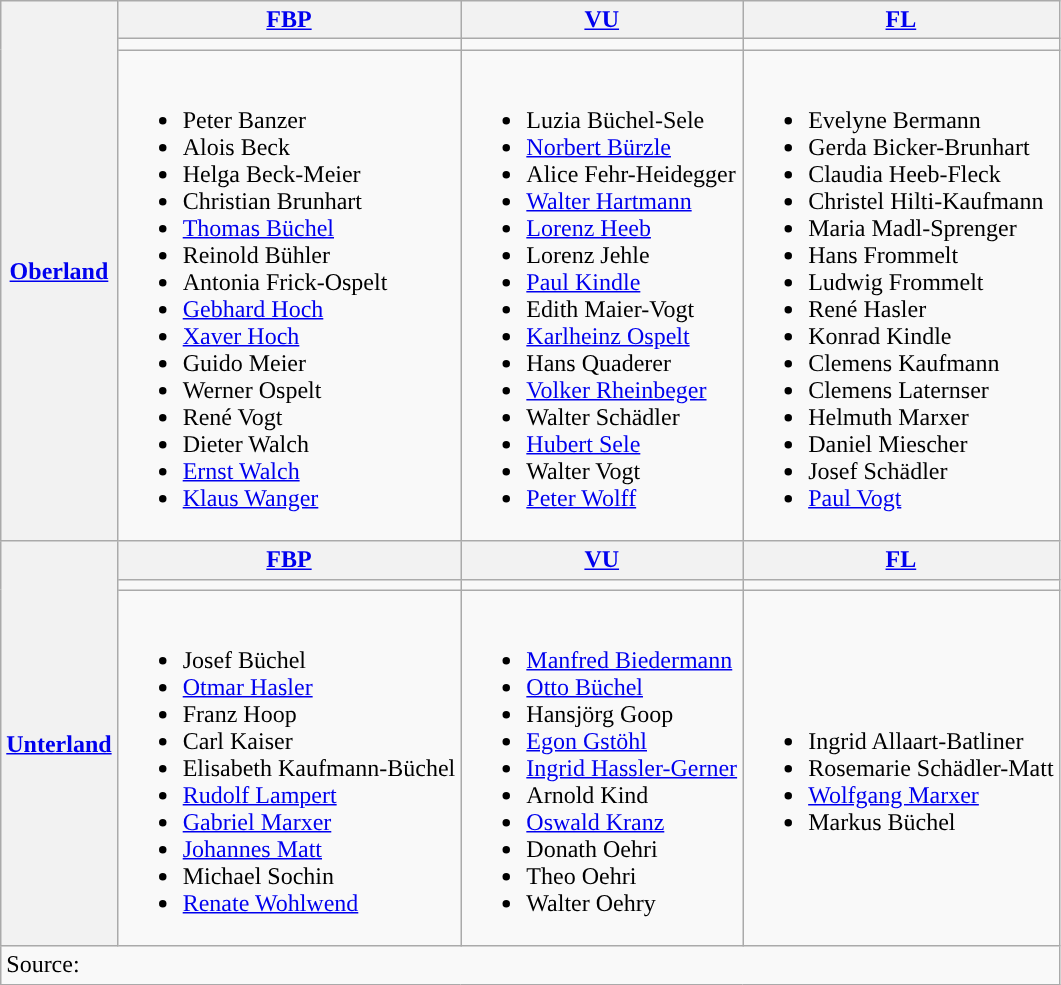<table class="wikitable">
<tr>
<th rowspan="3"><a href='#'>Oberland</a></th>
<th><a href='#'>FBP</a></th>
<th><a href='#'>VU</a></th>
<th><a href='#'>FL</a></th>
</tr>
<tr>
<td></td>
<td></td>
<td></td>
</tr>
<tr>
<td><br><ul><li>Peter Banzer</li><li>Alois Beck</li><li>Helga Beck-Meier</li><li>Christian Brunhart</li><li><a href='#'>Thomas Büchel</a></li><li>Reinold Bühler</li><li>Antonia Frick-Ospelt</li><li><a href='#'>Gebhard Hoch</a></li><li><a href='#'>Xaver Hoch</a></li><li>Guido Meier</li><li>Werner Ospelt</li><li>René Vogt</li><li>Dieter Walch</li><li><a href='#'>Ernst Walch</a></li><li><a href='#'>Klaus Wanger</a></li></ul></td>
<td><br><ul><li>Luzia Büchel-Sele</li><li><a href='#'>Norbert Bürzle</a></li><li>Alice Fehr-Heidegger</li><li><a href='#'>Walter Hartmann</a></li><li><a href='#'>Lorenz Heeb</a></li><li>Lorenz Jehle</li><li><a href='#'>Paul Kindle</a></li><li>Edith Maier-Vogt</li><li><a href='#'>Karlheinz Ospelt</a></li><li>Hans Quaderer</li><li><a href='#'>Volker Rheinbeger</a></li><li>Walter Schädler</li><li><a href='#'>Hubert Sele</a></li><li>Walter Vogt</li><li><a href='#'>Peter Wolff</a></li></ul></td>
<td><br><ul><li>Evelyne Bermann</li><li>Gerda Bicker-Brunhart</li><li>Claudia Heeb-Fleck</li><li>Christel Hilti-Kaufmann</li><li>Maria Madl-Sprenger</li><li>Hans Frommelt</li><li>Ludwig Frommelt</li><li>René Hasler</li><li>Konrad Kindle</li><li>Clemens Kaufmann</li><li>Clemens Laternser</li><li>Helmuth Marxer</li><li>Daniel Miescher</li><li>Josef Schädler</li><li><a href='#'>Paul Vogt</a></li></ul></td>
</tr>
<tr>
<th rowspan="3"><a href='#'>Unterland</a></th>
<th><a href='#'>FBP</a></th>
<th><a href='#'>VU</a></th>
<th><a href='#'>FL</a></th>
</tr>
<tr>
<td></td>
<td></td>
<td></td>
</tr>
<tr>
<td><br><ul><li>Josef Büchel</li><li><a href='#'>Otmar Hasler</a></li><li>Franz Hoop</li><li>Carl Kaiser</li><li>Elisabeth Kaufmann-Büchel</li><li><a href='#'>Rudolf Lampert</a></li><li><a href='#'>Gabriel Marxer</a></li><li><a href='#'>Johannes Matt</a></li><li>Michael Sochin</li><li><a href='#'>Renate Wohlwend</a></li></ul></td>
<td><br><ul><li><a href='#'>Manfred Biedermann</a></li><li><a href='#'>Otto Büchel</a></li><li>Hansjörg Goop</li><li><a href='#'>Egon Gstöhl</a></li><li><a href='#'>Ingrid Hassler-Gerner</a></li><li>Arnold Kind</li><li><a href='#'>Oswald Kranz</a></li><li>Donath Oehri</li><li>Theo Oehri</li><li>Walter Oehry</li></ul></td>
<td><br><ul><li>Ingrid Allaart-Batliner</li><li>Rosemarie Schädler-Matt</li><li><a href='#'>Wolfgang Marxer</a></li><li>Markus Büchel</li></ul></td>
</tr>
<tr>
<td colspan="4">Source: </td>
</tr>
</table>
